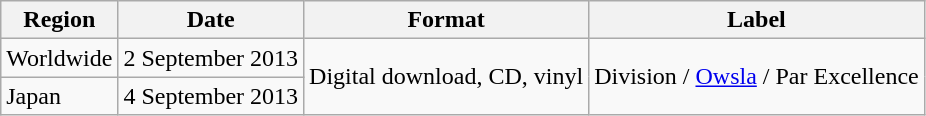<table class="wikitable">
<tr>
<th scope="col">Region</th>
<th scope="col">Date</th>
<th scope="col">Format</th>
<th scope="col">Label</th>
</tr>
<tr>
<td>Worldwide</td>
<td>2 September 2013</td>
<td rowspan="2">Digital download, CD, vinyl</td>
<td rowspan="2">Division / <a href='#'>Owsla</a> / Par Excellence</td>
</tr>
<tr>
<td>Japan</td>
<td>4 September 2013</td>
</tr>
</table>
